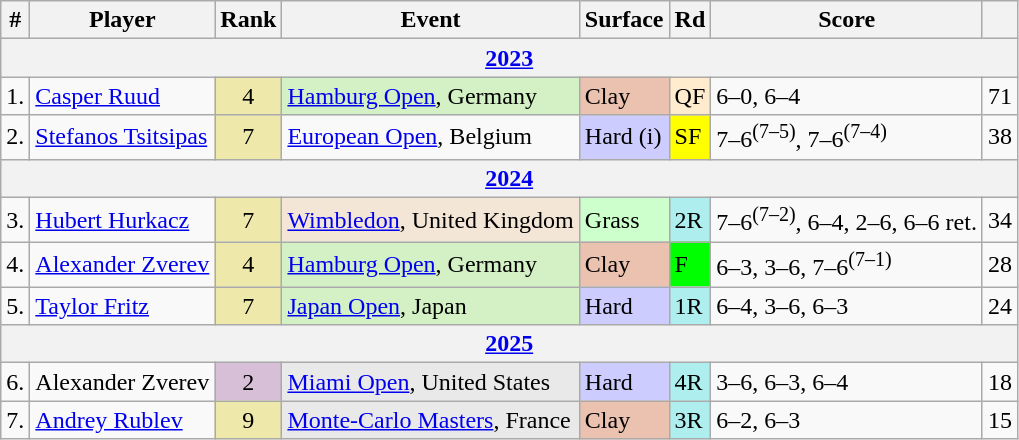<table class="wikitable sortable">
<tr>
<th>#</th>
<th>Player</th>
<th>Rank</th>
<th>Event</th>
<th>Surface</th>
<th>Rd</th>
<th class=unsortable>Score</th>
<th></th>
</tr>
<tr>
<th colspan=8><a href='#'>2023</a></th>
</tr>
<tr>
<td>1.</td>
<td> <a href='#'>Casper Ruud</a></td>
<td style="text-align:center; background:#eee8aa">4</td>
<td style=background:#d4f1c5><a href='#'>Hamburg Open</a>, Germany</td>
<td style=background:#ebc2af>Clay</td>
<td style=background:#ffebcd>QF</td>
<td>6–0, 6–4</td>
<td align=center>71</td>
</tr>
<tr>
<td>2.</td>
<td> <a href='#'>Stefanos Tsitsipas</a></td>
<td style="text-align:center; background:#eee8aa">7</td>
<td><a href='#'>European Open</a>, Belgium</td>
<td style=background:#ccccff>Hard (i)</td>
<td style=background:yellow>SF</td>
<td>7–6<sup>(7–5)</sup>, 7–6<sup>(7–4)</sup></td>
<td align=center>38</td>
</tr>
<tr>
<th colspan=8><a href='#'>2024</a></th>
</tr>
<tr>
<td>3.</td>
<td> <a href='#'>Hubert Hurkacz</a></td>
<td style="text-align:center; background:#eee8aa">7</td>
<td style=background:#f3e6d7><a href='#'>Wimbledon</a>, United Kingdom</td>
<td style=background:#ccffcc>Grass</td>
<td style=background:#afeeee>2R</td>
<td>7–6<sup>(7–2)</sup>, 6–4, 2–6, 6–6 ret.</td>
<td align=center>34</td>
</tr>
<tr>
<td>4.</td>
<td> <a href='#'>Alexander Zverev</a></td>
<td style="text-align:center; background:#eee8aa">4</td>
<td style=background:#d4f1c5><a href='#'>Hamburg Open</a>, Germany</td>
<td style=background:#ebc2af>Clay</td>
<td style=background:lime>F</td>
<td>6–3, 3–6, 7–6<sup>(7–1)</sup></td>
<td align=center>28</td>
</tr>
<tr>
<td>5.</td>
<td> <a href='#'>Taylor Fritz</a></td>
<td style="text-align:center; background:#eee8aa">7</td>
<td style=background:#d4f1c5><a href='#'>Japan Open</a>, Japan</td>
<td style=background:#ccccff>Hard</td>
<td style=background:#afeeee>1R</td>
<td>6–4, 3–6, 6–3</td>
<td align=center>24</td>
</tr>
<tr>
<th colspan=8><a href='#'>2025</a></th>
</tr>
<tr>
<td>6.</td>
<td> Alexander Zverev</td>
<td style="text-align:center; background:thistle">2</td>
<td style=background:#e9e9e9><a href='#'>Miami Open</a>, United States</td>
<td style=background:#ccccff>Hard</td>
<td style=background:#afeeee>4R</td>
<td>3–6, 6–3, 6–4</td>
<td align=center>18</td>
</tr>
<tr>
<td>7.</td>
<td> <a href='#'>Andrey Rublev</a></td>
<td style="text-align:center; background:#eee8aa">9</td>
<td style=background:#e9e9e9><a href='#'>Monte-Carlo Masters</a>, France</td>
<td style=background:#ebc2af>Clay</td>
<td style=background:#afeeee>3R</td>
<td>6–2, 6–3</td>
<td align=center>15</td>
</tr>
</table>
